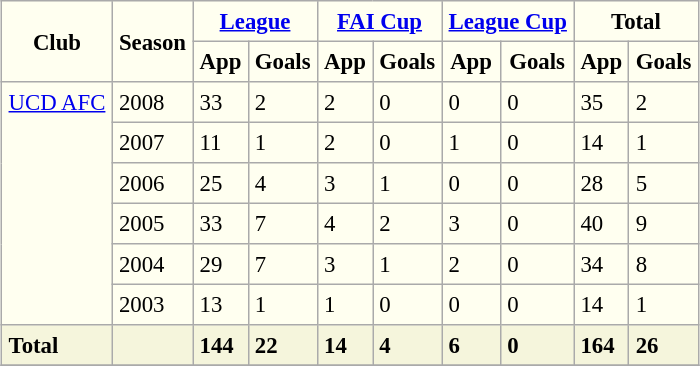<table border=1 align=center cellpadding=4 cellspacing=2 style="background: ivory; font-size: 95%; border: 1px #aaaaaa solid; border-collapse: collapse; clear:center">
<tr>
<th rowspan="2">Club</th>
<th rowspan="2">Season</th>
<th colspan="2"><a href='#'>League</a></th>
<th colspan="2"><a href='#'>FAI Cup</a></th>
<th colspan="2"><a href='#'>League Cup</a></th>
<th colspan="2">Total</th>
</tr>
<tr>
<th>App</th>
<th>Goals</th>
<th>App</th>
<th>Goals</th>
<th>App</th>
<th>Goals</th>
<th>App</th>
<th>Goals</th>
</tr>
<tr>
<td rowspan="6" valign=top><a href='#'>UCD AFC</a></td>
<td>2008</td>
<td>33</td>
<td>2</td>
<td>2</td>
<td>0</td>
<td>0</td>
<td>0</td>
<td>35</td>
<td>2</td>
</tr>
<tr>
<td>2007</td>
<td>11</td>
<td>1</td>
<td>2</td>
<td>0</td>
<td>1</td>
<td>0</td>
<td>14</td>
<td>1</td>
</tr>
<tr>
<td>2006</td>
<td>25</td>
<td>4</td>
<td>3</td>
<td>1</td>
<td>0</td>
<td>0</td>
<td>28</td>
<td>5</td>
</tr>
<tr>
<td>2005</td>
<td>33</td>
<td>7</td>
<td>4</td>
<td>2</td>
<td>3</td>
<td>0</td>
<td>40</td>
<td>9</td>
</tr>
<tr>
<td>2004</td>
<td>29</td>
<td>7</td>
<td>3</td>
<td>1</td>
<td>2</td>
<td>0</td>
<td>34</td>
<td>8</td>
</tr>
<tr>
<td>2003</td>
<td>13</td>
<td>1</td>
<td>1</td>
<td>0</td>
<td>0</td>
<td>0</td>
<td>14</td>
<td>1</td>
</tr>
<tr>
<th align=left style="background:beige">Total</th>
<th align=left style="background:beige" colspan="1"></th>
<th align=left style="background:beige">144</th>
<th align=left style="background:beige">22</th>
<th align=left style="background:beige">14</th>
<th align=left style="background:beige">4</th>
<th align=left style="background:beige">6</th>
<th align=left style="background:beige">0</th>
<th align=left style="background:beige">164</th>
<th align=left style="background:beige">26</th>
</tr>
<tr>
</tr>
</table>
